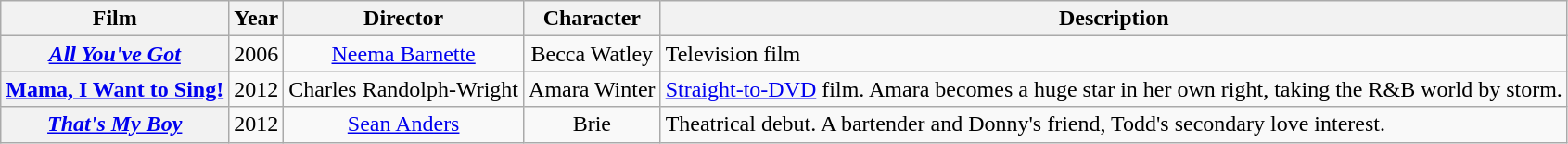<table class="wikitable plainrowheaders sortable" style="text-align:center;">
<tr>
<th scope="col">Film</th>
<th scope="col">Year</th>
<th scope="col">Director</th>
<th scope="col">Character</th>
<th scope="col" class="unsortable">Description</th>
</tr>
<tr>
<th scope="row"><em><a href='#'>All You've Got</a></em></th>
<td>2006</td>
<td><a href='#'>Neema Barnette</a></td>
<td>Becca Watley</td>
<td style="text-align:left;">Television film</td>
</tr>
<tr>
<th scope="row"><a href='#'>Mama, I Want to Sing!</a></th>
<td>2012</td>
<td>Charles Randolph-Wright</td>
<td>Amara Winter</td>
<td style="text-align:left;"><a href='#'>Straight-to-DVD</a> film. Amara becomes a huge star in her own right, taking the R&B world by storm.</td>
</tr>
<tr>
<th scope="row"><em><a href='#'>That's My Boy</a></em></th>
<td>2012</td>
<td><a href='#'>Sean Anders</a></td>
<td>Brie</td>
<td style="text-align:left;">Theatrical debut. A bartender and Donny's friend, Todd's secondary love interest.</td>
</tr>
</table>
